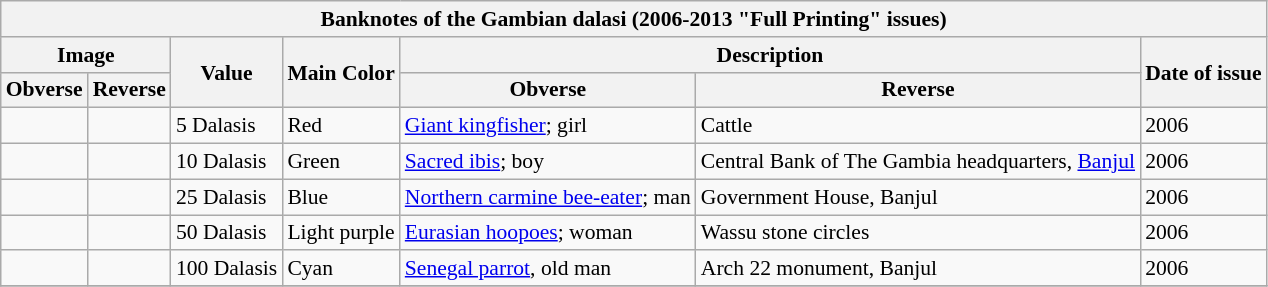<table class="wikitable" style="font-size: 90%">
<tr>
<th colspan=7>Banknotes of the Gambian dalasi (2006-2013 "Full Printing" issues)</th>
</tr>
<tr>
<th colspan=2>Image</th>
<th rowspan=2>Value</th>
<th rowspan=2>Main Color</th>
<th colspan=2>Description</th>
<th rowspan=2>Date of issue</th>
</tr>
<tr>
<th>Obverse</th>
<th>Reverse</th>
<th>Obverse</th>
<th>Reverse</th>
</tr>
<tr>
<td></td>
<td></td>
<td>5 Dalasis</td>
<td>Red</td>
<td><a href='#'>Giant kingfisher</a>; girl</td>
<td>Cattle</td>
<td>2006</td>
</tr>
<tr>
<td></td>
<td></td>
<td>10 Dalasis</td>
<td>Green</td>
<td><a href='#'>Sacred ibis</a>; boy</td>
<td>Central Bank of The Gambia headquarters, <a href='#'>Banjul</a></td>
<td>2006</td>
</tr>
<tr>
<td></td>
<td></td>
<td>25 Dalasis</td>
<td>Blue</td>
<td><a href='#'>Northern carmine bee-eater</a>; man</td>
<td>Government House, Banjul</td>
<td>2006</td>
</tr>
<tr>
<td></td>
<td></td>
<td>50 Dalasis</td>
<td>Light purple</td>
<td><a href='#'>Eurasian hoopoes</a>; woman</td>
<td>Wassu stone circles</td>
<td>2006</td>
</tr>
<tr>
<td></td>
<td></td>
<td>100 Dalasis</td>
<td>Cyan</td>
<td><a href='#'>Senegal parrot</a>, old man</td>
<td>Arch 22 monument, Banjul</td>
<td>2006</td>
</tr>
<tr>
</tr>
</table>
